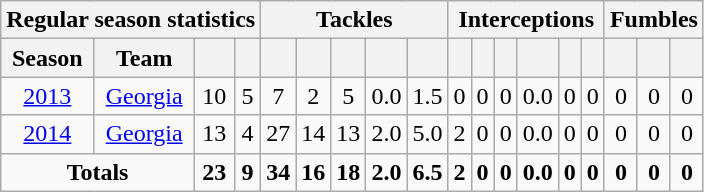<table class="wikitable" style="text-align:center;">
<tr>
<th colspan="4">Regular season statistics</th>
<th colspan="5">Tackles</th>
<th colspan="6">Interceptions</th>
<th colspan="3">Fumbles</th>
</tr>
<tr>
<th>Season</th>
<th>Team</th>
<th></th>
<th></th>
<th></th>
<th></th>
<th></th>
<th></th>
<th></th>
<th></th>
<th></th>
<th></th>
<th></th>
<th></th>
<th></th>
<th></th>
<th></th>
<th></th>
</tr>
<tr>
<td><a href='#'>2013</a></td>
<td><a href='#'>Georgia</a></td>
<td>10</td>
<td>5</td>
<td>7</td>
<td>2</td>
<td>5</td>
<td>0.0</td>
<td>1.5</td>
<td>0</td>
<td>0</td>
<td>0</td>
<td>0.0</td>
<td>0</td>
<td>0</td>
<td>0</td>
<td>0</td>
<td>0</td>
</tr>
<tr>
<td><a href='#'>2014</a></td>
<td><a href='#'>Georgia</a></td>
<td>13</td>
<td>4</td>
<td>27</td>
<td>14</td>
<td>13</td>
<td>2.0</td>
<td>5.0</td>
<td>2</td>
<td>0</td>
<td>0</td>
<td>0.0</td>
<td>0</td>
<td>0</td>
<td>0</td>
<td>0</td>
<td>0</td>
</tr>
<tr>
<td colspan="2"><strong>Totals</strong></td>
<td><strong>23</strong></td>
<td><strong>9</strong></td>
<td><strong>34</strong></td>
<td><strong>16</strong></td>
<td><strong>18</strong></td>
<td><strong>2.0</strong></td>
<td><strong>6.5</strong></td>
<td><strong>2</strong></td>
<td><strong>0</strong></td>
<td><strong>0</strong></td>
<td><strong>0.0</strong></td>
<td><strong>0</strong></td>
<td><strong>0</strong></td>
<td><strong>0</strong></td>
<td><strong>0</strong></td>
<td><strong>0</strong></td>
</tr>
</table>
